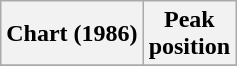<table class="wikitable plainrowheaders sortable" style="text-align:left;">
<tr>
<th scope="col">Chart (1986)</th>
<th scope="col">Peak<br>position</th>
</tr>
<tr>
</tr>
</table>
